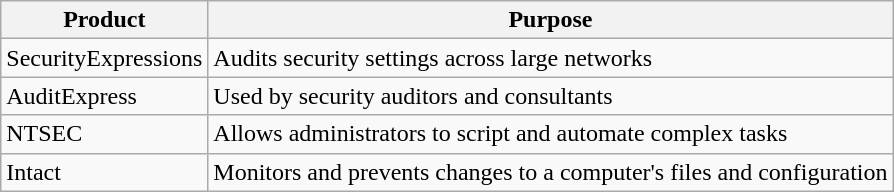<table class="wikitable" border="1">
<tr>
<th>Product</th>
<th>Purpose</th>
</tr>
<tr>
<td>SecurityExpressions</td>
<td>Audits security settings across large networks</td>
</tr>
<tr>
<td>AuditExpress</td>
<td>Used by security auditors and consultants</td>
</tr>
<tr>
<td>NTSEC</td>
<td>Allows administrators to script and automate complex tasks</td>
</tr>
<tr>
<td>Intact</td>
<td>Monitors and prevents changes to a computer's files and configuration</td>
</tr>
</table>
